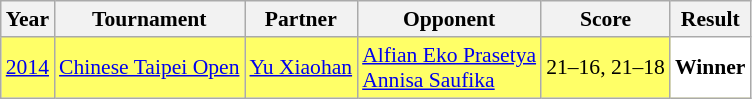<table class="sortable wikitable" style="font-size: 90%;">
<tr>
<th>Year</th>
<th>Tournament</th>
<th>Partner</th>
<th>Opponent</th>
<th>Score</th>
<th>Result</th>
</tr>
<tr style="background:#FFFF67">
<td align="center"><a href='#'>2014</a></td>
<td align="left"><a href='#'>Chinese Taipei Open</a></td>
<td align="left"> <a href='#'>Yu Xiaohan</a></td>
<td align="left"> <a href='#'>Alfian Eko Prasetya</a><br> <a href='#'>Annisa Saufika</a></td>
<td align="left">21–16, 21–18</td>
<td style="text-align:left; background:white"> <strong>Winner</strong></td>
</tr>
</table>
